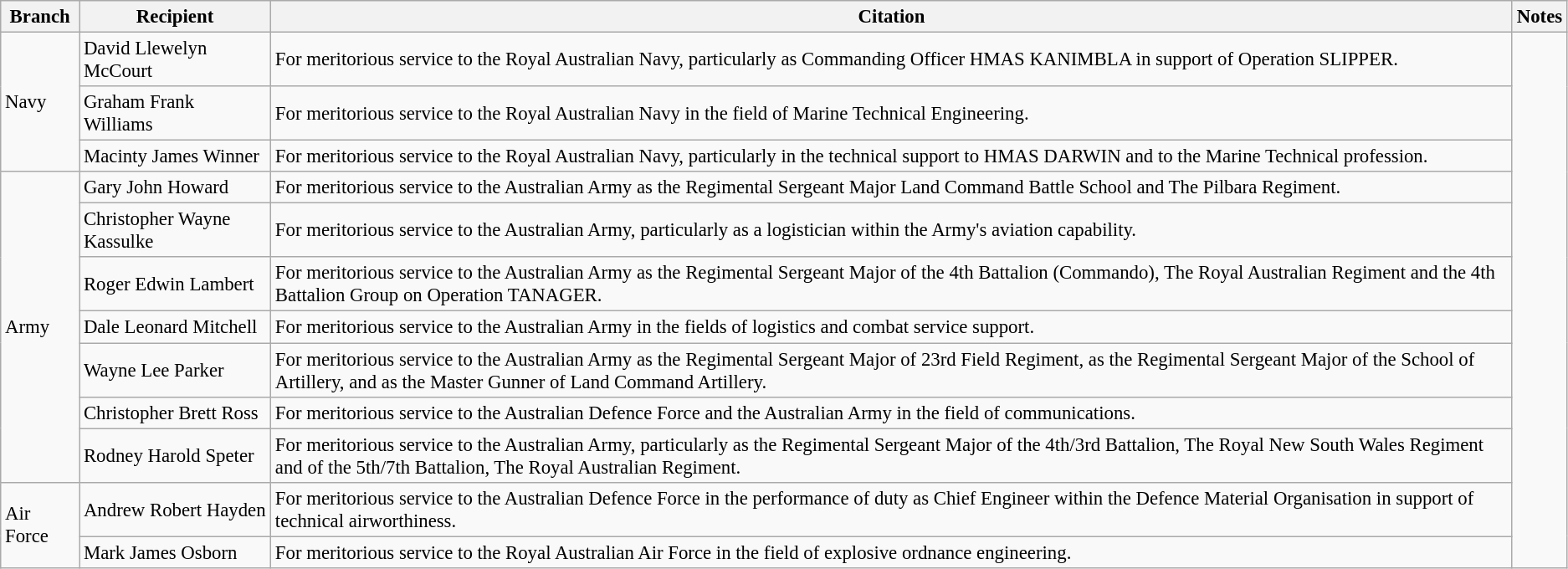<table class="wikitable" style="font-size:95%;">
<tr>
<th>Branch</th>
<th>Recipient</th>
<th>Citation</th>
<th>Notes</th>
</tr>
<tr>
<td rowspan=3>Navy</td>
<td> David Llewelyn McCourt</td>
<td>For meritorious service to the Royal Australian Navy, particularly as Commanding Officer HMAS KANIMBLA in support of Operation SLIPPER.</td>
<td rowspan=12></td>
</tr>
<tr>
<td> Graham Frank Williams</td>
<td>For meritorious service to the Royal Australian Navy in the field of Marine Technical Engineering.</td>
</tr>
<tr>
<td> Macinty James Winner</td>
<td>For meritorious service to the Royal Australian Navy, particularly in the technical support to HMAS DARWIN and to the Marine Technical profession.</td>
</tr>
<tr>
<td rowspan=7>Army</td>
<td> Gary John Howard</td>
<td>For meritorious service to the Australian Army as the Regimental Sergeant Major Land Command Battle School and The Pilbara Regiment.</td>
</tr>
<tr>
<td> Christopher Wayne Kassulke</td>
<td>For meritorious service to the Australian Army, particularly as a logistician within the Army's aviation capability.</td>
</tr>
<tr>
<td> Roger Edwin Lambert</td>
<td>For meritorious service to the Australian Army as the Regimental Sergeant Major of the 4th Battalion (Commando), The Royal Australian Regiment and the 4th Battalion Group on Operation TANAGER.</td>
</tr>
<tr>
<td> Dale Leonard Mitchell</td>
<td>For meritorious service to the Australian Army in the fields of logistics and combat service support.</td>
</tr>
<tr>
<td> Wayne Lee Parker</td>
<td>For meritorious service to the Australian Army as the Regimental Sergeant Major of 23rd Field Regiment, as the Regimental Sergeant Major of the School of Artillery, and as the Master Gunner of Land Command Artillery.</td>
</tr>
<tr>
<td> Christopher Brett Ross</td>
<td>For meritorious service to the Australian Defence Force and the Australian Army in the field of communications.</td>
</tr>
<tr>
<td> Rodney Harold Speter</td>
<td>For meritorious service to the Australian Army, particularly as the Regimental Sergeant Major of the 4th/3rd Battalion, The Royal New South Wales Regiment and of the 5th/7th Battalion, The Royal Australian Regiment.</td>
</tr>
<tr>
<td rowspan=2>Air Force</td>
<td> Andrew Robert Hayden</td>
<td>For meritorious service to the Australian Defence Force in the performance of duty as Chief Engineer within the Defence Material Organisation in support of technical airworthiness.</td>
</tr>
<tr>
<td> Mark James Osborn</td>
<td>For meritorious service to the Royal Australian Air Force in the field of explosive ordnance engineering.</td>
</tr>
</table>
